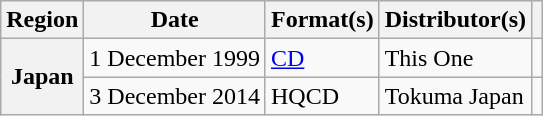<table class="wikitable plainrowheaders">
<tr>
<th scope="col">Region</th>
<th scope="col">Date</th>
<th scope="col">Format(s)</th>
<th scope="col">Distributor(s)</th>
<th scope="col"></th>
</tr>
<tr>
<th scope="row" rowspan="2">Japan</th>
<td rowspan="1">1 December 1999</td>
<td rowspan="1"><a href='#'>CD</a></td>
<td rowspan="1">This One</td>
<td style="text-align:center;"></td>
</tr>
<tr>
<td>3 December 2014</td>
<td>HQCD</td>
<td>Tokuma Japan</td>
<td style="text-align:center;"></td>
</tr>
</table>
